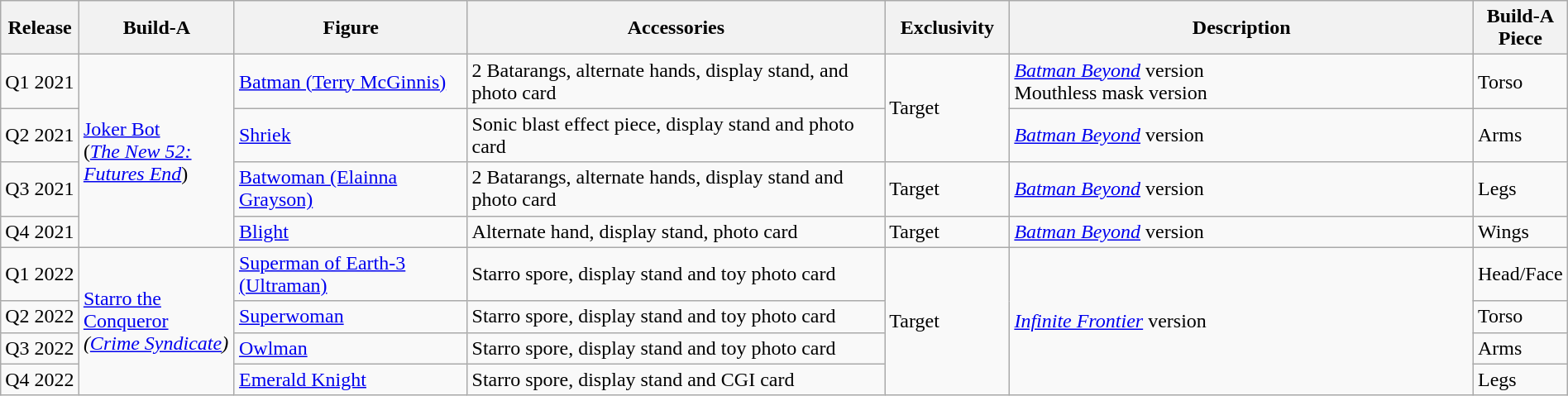<table class="wikitable" style="width:100%;">
<tr>
<th width=5%!scope="col">Release</th>
<th width=10%!scope="col">Build-A</th>
<th width=15%!scope="col">Figure</th>
<th width=27%!scope="col">Accessories</th>
<th width=8%!scope="col">Exclusivity</th>
<th width=30%!scope="col">Description</th>
<th width=5%!scope="col">Build-A Piece</th>
</tr>
<tr>
<td>Q1 2021</td>
<td rowspan=4><a href='#'>Joker Bot</a><br>(<em><a href='#'>The New 52: Futures End</a></em>)</td>
<td><a href='#'>Batman (Terry McGinnis)</a></td>
<td>2 Batarangs, alternate hands, display stand, and photo card</td>
<td rowspan=2>Target</td>
<td><em><a href='#'>Batman Beyond</a></em> version<br>Mouthless mask version</td>
<td>Torso</td>
</tr>
<tr>
<td>Q2 2021</td>
<td><a href='#'>Shriek</a></td>
<td>Sonic blast effect piece, display stand and photo card</td>
<td><em><a href='#'>Batman Beyond</a></em> version</td>
<td>Arms</td>
</tr>
<tr>
<td>Q3 2021</td>
<td><a href='#'>Batwoman (Elainna Grayson)</a></td>
<td>2 Batarangs, alternate hands, display stand and photo card</td>
<td>Target</td>
<td><em><a href='#'>Batman Beyond</a></em> version</td>
<td>Legs</td>
</tr>
<tr>
<td>Q4 2021</td>
<td><a href='#'>Blight</a></td>
<td>Alternate hand, display stand, photo card</td>
<td>Target</td>
<td><em><a href='#'>Batman Beyond</a></em> version</td>
<td>Wings</td>
</tr>
<tr>
<td>Q1 2022</td>
<td rowspan=4><a href='#'>Starro the Conqueror</a><br><em>(<a href='#'>Crime Syndicate</a>)</em></td>
<td><a href='#'>Superman of Earth-3 (Ultraman)</a></td>
<td>Starro spore, display stand and toy photo card</td>
<td rowspan=4>Target</td>
<td rowspan=4><em><a href='#'>Infinite Frontier</a></em> version</td>
<td>Head/Face</td>
</tr>
<tr>
<td>Q2 2022</td>
<td><a href='#'>Superwoman</a></td>
<td>Starro spore, display stand and toy photo card</td>
<td>Torso</td>
</tr>
<tr>
<td>Q3 2022</td>
<td><a href='#'>Owlman</a></td>
<td>Starro spore, display stand and toy photo card</td>
<td>Arms</td>
</tr>
<tr>
<td>Q4 2022</td>
<td><a href='#'>Emerald Knight</a></td>
<td>Starro spore, display stand and CGI card</td>
<td>Legs</td>
</tr>
</table>
